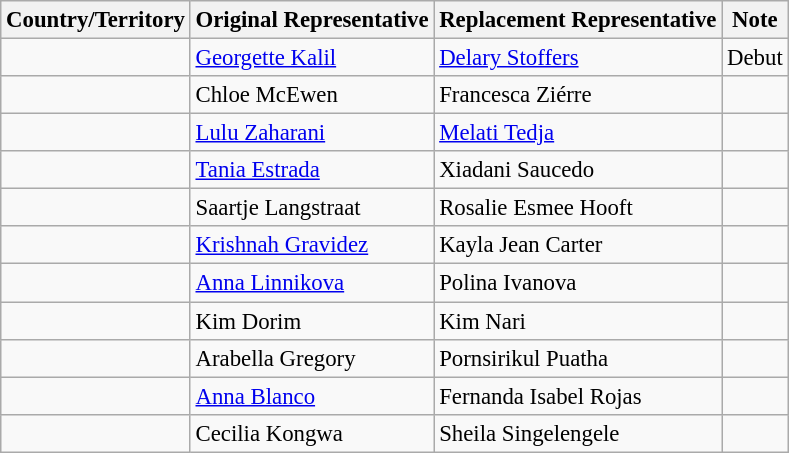<table class="wikitable" style="font-size: 95%;">
<tr>
<th>Country/Territory</th>
<th>Original Representative</th>
<th>Replacement Representative</th>
<th>Note</th>
</tr>
<tr>
<td></td>
<td><a href='#'>Georgette Kalil</a></td>
<td><a href='#'>Delary Stoffers</a></td>
<td>Debut</td>
</tr>
<tr>
<td></td>
<td>Chloe McEwen</td>
<td>Francesca Ziérre</td>
<td></td>
</tr>
<tr>
<td></td>
<td><a href='#'>Lulu Zaharani</a></td>
<td><a href='#'>Melati Tedja</a></td>
<td></td>
</tr>
<tr>
<td></td>
<td><a href='#'>Tania Estrada</a></td>
<td>Xiadani Saucedo</td>
<td></td>
</tr>
<tr>
<td></td>
<td>Saartje Langstraat</td>
<td>Rosalie Esmee Hooft</td>
<td></td>
</tr>
<tr>
<td></td>
<td><a href='#'>Krishnah Gravidez</a></td>
<td>Kayla Jean Carter</td>
<td></td>
</tr>
<tr>
<td></td>
<td><a href='#'>Anna Linnikova</a></td>
<td>Polina Ivanova</td>
<td></td>
</tr>
<tr>
<td></td>
<td>Kim Dorim</td>
<td>Kim Nari</td>
<td></td>
</tr>
<tr>
<td></td>
<td>Arabella Gregory</td>
<td>Pornsirikul Puatha</td>
<td></td>
</tr>
<tr>
<td></td>
<td><a href='#'>Anna Blanco</a></td>
<td>Fernanda Isabel Rojas</td>
<td></td>
</tr>
<tr>
<td></td>
<td>Cecilia Kongwa</td>
<td>Sheila Singelengele</td>
<td></td>
</tr>
</table>
